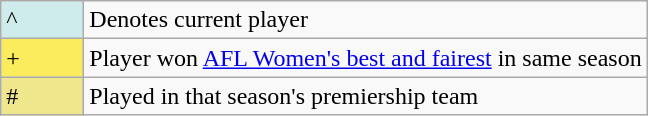<table class="wikitable">
<tr>
<td style="background:#cfecec; width:3em;">^</td>
<td>Denotes current player</td>
</tr>
<tr>
<td style="background:#FBEC5D; width:3em;">+</td>
<td>Player won <a href='#'>AFL Women's best and fairest</a> in same season</td>
</tr>
<tr>
<td style="background-color: #F0E68C; width:3em;">#</td>
<td>Played in that season's premiership team</td>
</tr>
</table>
